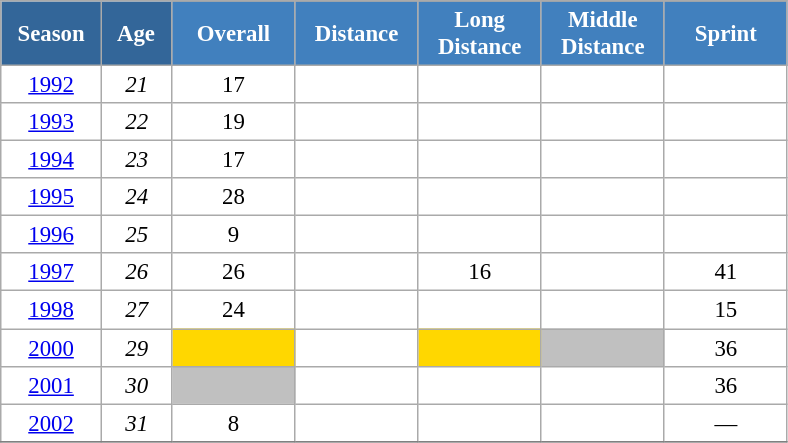<table class="wikitable" style="font-size:95%; text-align:center; border:grey solid 1px; border-collapse:collapse; background:#ffffff;">
<tr>
<th style="background-color:#369; color:white; width:60px;" rowspan="2"> Season </th>
<th style="background-color:#369; color:white; width:40px;" rowspan="2"> Age </th>
</tr>
<tr>
<th style="background-color:#4180be; color:white; width:75px;">Overall</th>
<th style="background-color:#4180be; color:white; width:75px;">Distance</th>
<th style="background-color:#4180be; color:white; width:75px;">Long Distance</th>
<th style="background-color:#4180be; color:white; width:75px;">Middle Distance</th>
<th style="background-color:#4180be; color:white; width:75px;">Sprint</th>
</tr>
<tr>
<td><a href='#'>1992</a></td>
<td><em>21</em></td>
<td>17</td>
<td></td>
<td></td>
<td></td>
<td></td>
</tr>
<tr>
<td><a href='#'>1993</a></td>
<td><em>22</em></td>
<td>19</td>
<td></td>
<td></td>
<td></td>
<td></td>
</tr>
<tr>
<td><a href='#'>1994</a></td>
<td><em>23</em></td>
<td>17</td>
<td></td>
<td></td>
<td></td>
<td></td>
</tr>
<tr>
<td><a href='#'>1995</a></td>
<td><em>24</em></td>
<td>28</td>
<td></td>
<td></td>
<td></td>
<td></td>
</tr>
<tr>
<td><a href='#'>1996</a></td>
<td><em>25</em></td>
<td>9</td>
<td></td>
<td></td>
<td></td>
<td></td>
</tr>
<tr>
<td><a href='#'>1997</a></td>
<td><em>26</em></td>
<td>26</td>
<td></td>
<td>16</td>
<td></td>
<td>41</td>
</tr>
<tr>
<td><a href='#'>1998</a></td>
<td><em>27</em></td>
<td>24</td>
<td></td>
<td></td>
<td></td>
<td>15</td>
</tr>
<tr>
<td><a href='#'>2000</a></td>
<td><em>29</em></td>
<td style="background:gold;"></td>
<td></td>
<td style="background:gold;"></td>
<td style="background:silver;"></td>
<td>36</td>
</tr>
<tr>
<td><a href='#'>2001</a></td>
<td><em>30</em></td>
<td style="background:silver;"></td>
<td></td>
<td></td>
<td></td>
<td>36</td>
</tr>
<tr>
<td><a href='#'>2002</a></td>
<td><em>31</em></td>
<td>8</td>
<td></td>
<td></td>
<td></td>
<td>—</td>
</tr>
<tr>
</tr>
</table>
